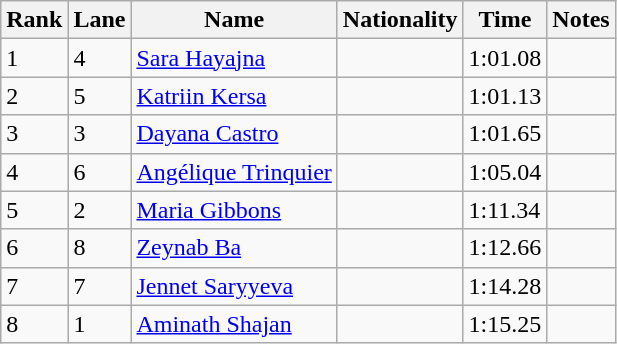<table class="wikitable">
<tr>
<th>Rank</th>
<th>Lane</th>
<th>Name</th>
<th>Nationality</th>
<th>Time</th>
<th>Notes</th>
</tr>
<tr>
<td>1</td>
<td>4</td>
<td><a href='#'>Sara Hayajna</a></td>
<td></td>
<td>1:01.08</td>
<td></td>
</tr>
<tr>
<td>2</td>
<td>5</td>
<td><a href='#'>Katriin Kersa</a></td>
<td></td>
<td>1:01.13</td>
<td></td>
</tr>
<tr>
<td>3</td>
<td>3</td>
<td><a href='#'>Dayana Castro</a></td>
<td></td>
<td>1:01.65</td>
<td></td>
</tr>
<tr>
<td>4</td>
<td>6</td>
<td><a href='#'>Angélique Trinquier</a></td>
<td></td>
<td>1:05.04</td>
<td></td>
</tr>
<tr>
<td>5</td>
<td>2</td>
<td><a href='#'>Maria Gibbons</a></td>
<td></td>
<td>1:11.34</td>
<td></td>
</tr>
<tr>
<td>6</td>
<td>8</td>
<td><a href='#'>Zeynab Ba</a></td>
<td></td>
<td>1:12.66</td>
<td></td>
</tr>
<tr>
<td>7</td>
<td>7</td>
<td><a href='#'>Jennet Saryyeva</a></td>
<td></td>
<td>1:14.28</td>
<td></td>
</tr>
<tr>
<td>8</td>
<td>1</td>
<td><a href='#'>Aminath Shajan</a></td>
<td></td>
<td>1:15.25</td>
<td></td>
</tr>
</table>
